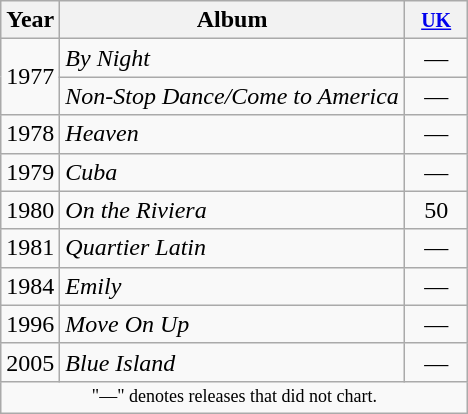<table class="wikitable">
<tr>
<th>Year</th>
<th>Album</th>
<th style="width:35px;"><small><a href='#'>UK</a></small><br></th>
</tr>
<tr>
<td rowspan="2">1977</td>
<td><em>By Night</em></td>
<td align=center>—</td>
</tr>
<tr>
<td><em>Non-Stop Dance/Come to America</em></td>
<td align=center>—</td>
</tr>
<tr>
<td>1978</td>
<td><em>Heaven</em></td>
<td align=center>—</td>
</tr>
<tr>
<td>1979</td>
<td><em>Cuba</em></td>
<td align=center>—</td>
</tr>
<tr>
<td>1980</td>
<td><em>On the Riviera</em></td>
<td align=center>50</td>
</tr>
<tr>
<td>1981</td>
<td><em>Quartier Latin</em></td>
<td align=center>—</td>
</tr>
<tr>
<td>1984</td>
<td><em>Emily</em></td>
<td align=center>—</td>
</tr>
<tr>
<td>1996</td>
<td><em>Move On Up</em></td>
<td align=center>—</td>
</tr>
<tr>
<td>2005</td>
<td><em>Blue Island</em></td>
<td align=center>—</td>
</tr>
<tr>
<td colspan="4" style="text-align:center; font-size:9pt;">"—" denotes releases that did not chart.</td>
</tr>
</table>
